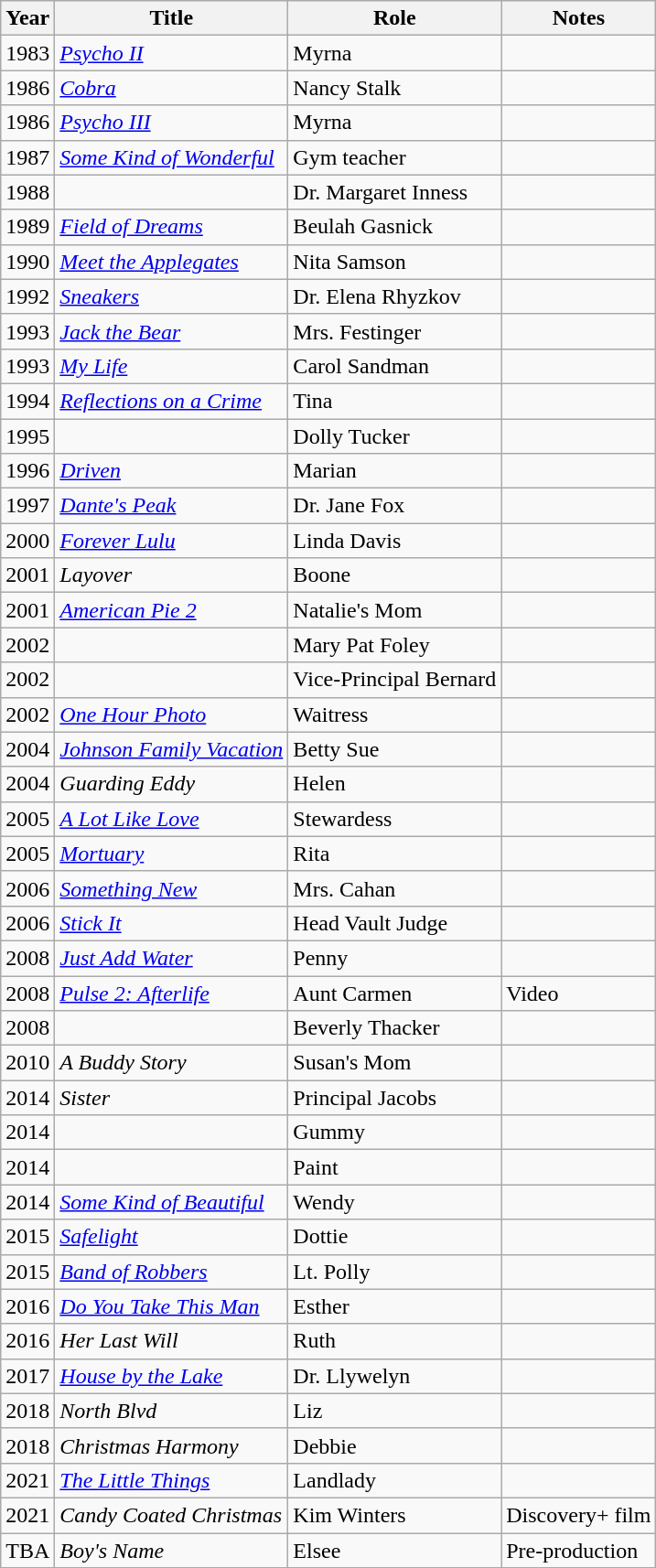<table class="wikitable sortable">
<tr>
<th>Year</th>
<th>Title</th>
<th>Role</th>
<th class="unsortable">Notes</th>
</tr>
<tr>
<td>1983</td>
<td><em><a href='#'>Psycho II</a></em></td>
<td>Myrna</td>
<td></td>
</tr>
<tr>
<td>1986</td>
<td><em><a href='#'>Cobra</a></em></td>
<td>Nancy Stalk</td>
<td></td>
</tr>
<tr>
<td>1986</td>
<td><em><a href='#'>Psycho III</a></em></td>
<td>Myrna</td>
<td></td>
</tr>
<tr>
<td>1987</td>
<td><em><a href='#'>Some Kind of Wonderful</a> </em></td>
<td>Gym teacher</td>
<td></td>
</tr>
<tr>
<td>1988</td>
<td><em></em></td>
<td>Dr. Margaret Inness</td>
<td></td>
</tr>
<tr>
<td>1989</td>
<td><em><a href='#'>Field of Dreams</a></em></td>
<td>Beulah Gasnick</td>
<td></td>
</tr>
<tr>
<td>1990</td>
<td><em><a href='#'>Meet the Applegates</a></em></td>
<td>Nita Samson</td>
<td></td>
</tr>
<tr>
<td>1992</td>
<td><em><a href='#'>Sneakers</a></em></td>
<td>Dr. Elena Rhyzkov</td>
<td></td>
</tr>
<tr>
<td>1993</td>
<td><em><a href='#'>Jack the Bear</a></em></td>
<td>Mrs. Festinger</td>
<td></td>
</tr>
<tr>
<td>1993</td>
<td><em><a href='#'>My Life</a></em></td>
<td>Carol Sandman</td>
<td></td>
</tr>
<tr>
<td>1994</td>
<td><em><a href='#'>Reflections on a Crime</a></em></td>
<td>Tina</td>
<td></td>
</tr>
<tr>
<td>1995</td>
<td><em></em></td>
<td>Dolly Tucker</td>
<td></td>
</tr>
<tr>
<td>1996</td>
<td><em><a href='#'>Driven</a></em></td>
<td>Marian</td>
<td></td>
</tr>
<tr>
<td>1997</td>
<td><em><a href='#'>Dante's Peak</a></em></td>
<td>Dr. Jane Fox</td>
<td></td>
</tr>
<tr>
<td>2000</td>
<td><em><a href='#'>Forever Lulu</a></em></td>
<td>Linda Davis</td>
<td></td>
</tr>
<tr>
<td>2001</td>
<td><em>Layover</em></td>
<td>Boone</td>
<td></td>
</tr>
<tr>
<td>2001</td>
<td><em><a href='#'>American Pie 2</a></em></td>
<td>Natalie's Mom</td>
<td></td>
</tr>
<tr>
<td>2002</td>
<td><em></em></td>
<td>Mary Pat Foley</td>
<td></td>
</tr>
<tr>
<td>2002</td>
<td><em></em></td>
<td>Vice-Principal Bernard</td>
<td></td>
</tr>
<tr>
<td>2002</td>
<td><em><a href='#'>One Hour Photo</a></em></td>
<td>Waitress</td>
<td></td>
</tr>
<tr>
<td>2004</td>
<td><em><a href='#'>Johnson Family Vacation</a></em></td>
<td>Betty Sue</td>
<td></td>
</tr>
<tr>
<td>2004</td>
<td><em>Guarding Eddy</em></td>
<td>Helen</td>
<td></td>
</tr>
<tr>
<td>2005</td>
<td><em><a href='#'>A Lot Like Love</a></em></td>
<td>Stewardess</td>
<td></td>
</tr>
<tr>
<td>2005</td>
<td><em><a href='#'>Mortuary</a></em></td>
<td>Rita</td>
<td></td>
</tr>
<tr>
<td>2006</td>
<td><em><a href='#'>Something New</a></em></td>
<td>Mrs. Cahan</td>
<td></td>
</tr>
<tr>
<td>2006</td>
<td><em><a href='#'>Stick It</a></em></td>
<td>Head Vault Judge</td>
<td></td>
</tr>
<tr>
<td>2008</td>
<td><em><a href='#'>Just Add Water</a></em></td>
<td>Penny</td>
<td></td>
</tr>
<tr>
<td>2008</td>
<td><em><a href='#'>Pulse 2: Afterlife</a></em></td>
<td>Aunt Carmen</td>
<td>Video</td>
</tr>
<tr>
<td>2008</td>
<td><em></em></td>
<td>Beverly Thacker</td>
<td></td>
</tr>
<tr>
<td>2010</td>
<td><em>A Buddy Story</em></td>
<td>Susan's Mom</td>
<td></td>
</tr>
<tr>
<td>2014</td>
<td><em>Sister</em></td>
<td>Principal Jacobs</td>
<td></td>
</tr>
<tr>
<td>2014</td>
<td><em></em></td>
<td>Gummy</td>
<td></td>
</tr>
<tr>
<td>2014</td>
<td><em></em></td>
<td>Paint</td>
<td></td>
</tr>
<tr>
<td>2014</td>
<td><em><a href='#'>Some Kind of Beautiful</a></em></td>
<td>Wendy</td>
<td></td>
</tr>
<tr>
<td>2015</td>
<td><em><a href='#'>Safelight</a></em></td>
<td>Dottie</td>
<td></td>
</tr>
<tr>
<td>2015</td>
<td><em><a href='#'>Band of Robbers</a></em></td>
<td>Lt. Polly</td>
<td></td>
</tr>
<tr>
<td>2016</td>
<td><em><a href='#'>Do You Take This Man</a></em></td>
<td>Esther</td>
<td></td>
</tr>
<tr>
<td>2016</td>
<td><em>Her Last Will</em></td>
<td>Ruth</td>
<td></td>
</tr>
<tr>
<td>2017</td>
<td><em><a href='#'>House by the Lake</a></em></td>
<td>Dr. Llywelyn</td>
<td></td>
</tr>
<tr>
<td>2018</td>
<td><em>North Blvd</em></td>
<td>Liz</td>
<td></td>
</tr>
<tr>
<td>2018</td>
<td><em>Christmas Harmony</em></td>
<td>Debbie</td>
<td></td>
</tr>
<tr>
<td>2021</td>
<td><em><a href='#'>The Little Things</a></em></td>
<td>Landlady</td>
<td></td>
</tr>
<tr>
<td>2021</td>
<td><em>Candy Coated Christmas</em></td>
<td>Kim Winters</td>
<td>Discovery+ film</td>
</tr>
<tr>
<td>TBA</td>
<td><em>Boy's Name</em></td>
<td>Elsee</td>
<td>Pre-production</td>
</tr>
</table>
